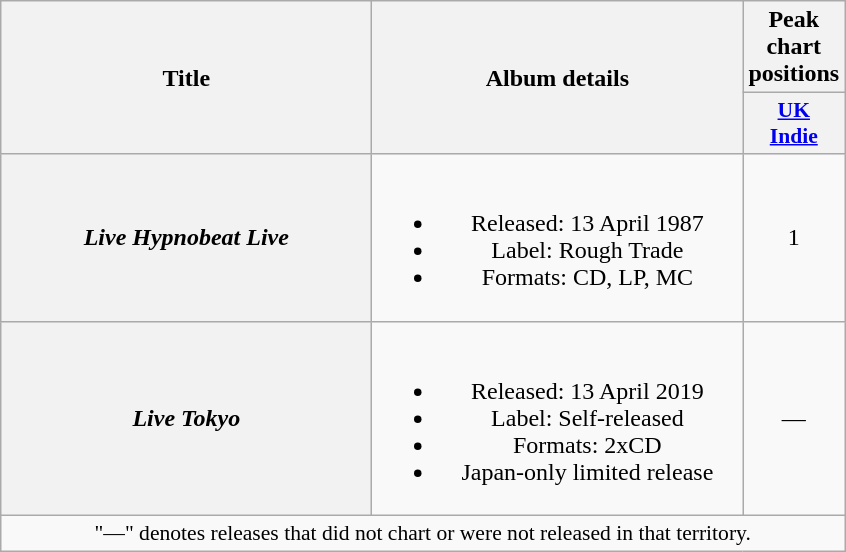<table class="wikitable plainrowheaders" style="text-align:center;">
<tr>
<th rowspan="2" scope="col" style="width:15em;">Title</th>
<th rowspan="2" scope="col" style="width:15em;">Album details</th>
<th>Peak chart<br>positions</th>
</tr>
<tr>
<th scope="col" style="width:3em;font-size:90%;"><a href='#'>UK<br>Indie</a><br></th>
</tr>
<tr>
<th scope="row"><em>Live Hypnobeat Live</em></th>
<td><br><ul><li>Released: 13 April 1987</li><li>Label: Rough Trade</li><li>Formats: CD, LP, MC</li></ul></td>
<td>1</td>
</tr>
<tr>
<th scope="row"><em>Live Tokyo</em></th>
<td><br><ul><li>Released: 13 April 2019</li><li>Label: Self-released</li><li>Formats: 2xCD</li><li>Japan-only limited release</li></ul></td>
<td>—</td>
</tr>
<tr>
<td colspan="3" style="font-size:90%">"—" denotes releases that did not chart or were not released in that territory.</td>
</tr>
</table>
